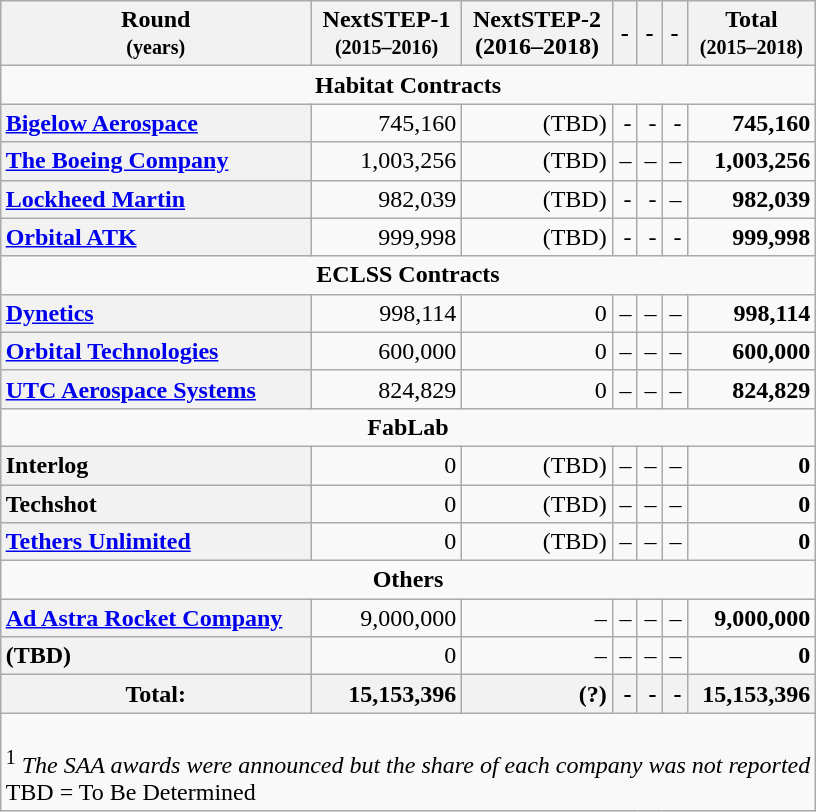<table class="wikitable" style="margin: 1em auto 1em auto;">
<tr>
<th>Round<br><small>(years)</small></th>
<th>NextSTEP-1<br><small>(2015–2016)</small></th>
<th>NextSTEP-2<br>(2016–2018)</th>
<th>-</th>
<th>-</th>
<th>-</th>
<th>Total<br><small>(2015–2018)</small></th>
</tr>
<tr>
<td style="text-align:center" colspan="7"><strong>Habitat Contracts</strong></td>
</tr>
<tr>
<th style="text-align:left"><a href='#'>Bigelow Aerospace</a></th>
<td style="text-align:right">745,160</td>
<td style="text-align:right">(TBD)</td>
<td style="text-align:right">-</td>
<td style="text-align:right">-</td>
<td style="text-align:right">-</td>
<td style="text-align:right"><strong>745,160</strong></td>
</tr>
<tr>
<th style="text-align:left"><a href='#'>The Boeing Company</a></th>
<td style="text-align:right">1,003,256</td>
<td style="text-align:right">(TBD)</td>
<td style="text-align:right">–</td>
<td style="text-align:right">–</td>
<td style="text-align:right">–</td>
<td style="text-align:right"><strong>1,003,256</strong></td>
</tr>
<tr>
<th style="text-align:left"><a href='#'>Lockheed Martin</a></th>
<td style="text-align:right">982,039</td>
<td style="text-align:right">(TBD)</td>
<td style="text-align:right">-</td>
<td style="text-align:right">-</td>
<td style="text-align:right">–</td>
<td style="text-align:right"><strong>982,039</strong></td>
</tr>
<tr>
<th style="text-align:left"><a href='#'>Orbital ATK</a></th>
<td style="text-align:right">999,998</td>
<td style="text-align:right">(TBD)</td>
<td style="text-align:right">-</td>
<td style="text-align:right">-</td>
<td style="text-align:right">-</td>
<td style="text-align:right"><strong>999,998</strong></td>
</tr>
<tr>
<td style="text-align:center" colspan="7"><strong>ECLSS Contracts</strong></td>
</tr>
<tr>
<th style="text-align:left"><a href='#'>Dynetics</a></th>
<td style="text-align:right">998,114</td>
<td style="text-align:right">0</td>
<td style="text-align:right">–</td>
<td style="text-align:right">–</td>
<td style="text-align:right">–</td>
<td style="text-align:right"><strong>998,114</strong></td>
</tr>
<tr>
<th style="text-align:left"><a href='#'>Orbital Technologies</a></th>
<td style="text-align:right">600,000</td>
<td style="text-align:right">0</td>
<td style="text-align:right">–</td>
<td style="text-align:right">–</td>
<td style="text-align:right">–</td>
<td style="text-align:right"><strong>600,000</strong></td>
</tr>
<tr>
<th style="text-align:left"><a href='#'>UTC Aerospace Systems</a></th>
<td style="text-align:right">824,829</td>
<td style="text-align:right">0</td>
<td style="text-align:right">–</td>
<td style="text-align:right">–</td>
<td style="text-align:right">–</td>
<td style="text-align:right"><strong>824,829</strong></td>
</tr>
<tr>
<td style="text-align:center" colspan="7"><strong>FabLab</strong></td>
</tr>
<tr>
<th style="text-align:left">Interlog</th>
<td style="text-align:right">0</td>
<td style="text-align:right">(TBD)</td>
<td style="text-align:right">–</td>
<td style="text-align:right">–</td>
<td style="text-align:right">–</td>
<td style="text-align:right"><strong>0</strong></td>
</tr>
<tr>
<th style="text-align:left">Techshot</th>
<td style="text-align:right">0</td>
<td style="text-align:right">(TBD)</td>
<td style="text-align:right">–</td>
<td style="text-align:right">–</td>
<td style="text-align:right">–</td>
<td style="text-align:right"><strong>0</strong></td>
</tr>
<tr>
<th style="text-align:left"><a href='#'>Tethers Unlimited</a></th>
<td style="text-align:right">0</td>
<td style="text-align:right">(TBD)</td>
<td style="text-align:right">–</td>
<td style="text-align:right">–</td>
<td style="text-align:right">–</td>
<td style="text-align:right"><strong>0</strong></td>
</tr>
<tr>
<td style="text-align:center" colspan="7"><strong>Others</strong></td>
</tr>
<tr>
<th style="text-align:left"><a href='#'>Ad Astra Rocket Company</a></th>
<td style="text-align:right"> 9,000,000</td>
<td style="text-align:right">–</td>
<td style="text-align:right">–</td>
<td style="text-align:right">–</td>
<td style="text-align:right">–</td>
<td style="text-align:right"><strong>9,000,000</strong></td>
</tr>
<tr>
<th style="text-align:left">(TBD)</th>
<td style="text-align:right">0</td>
<td style="text-align:right">–</td>
<td style="text-align:right">–</td>
<td style="text-align:right">–</td>
<td style="text-align:right">–</td>
<td style="text-align:right"><strong>0</strong></td>
</tr>
<tr>
<th>Total:</th>
<th style="text-align:right">15,153,396</th>
<th style="text-align:right">(?)</th>
<th style="text-align:right">-</th>
<th style="text-align:right">-</th>
<th style="text-align:right">-</th>
<th style="text-align:right"><strong>15,153,396</strong></th>
</tr>
<tr>
<td style="text-align:left" colspan="7"><br><sup>1</sup> <em>The SAA awards were announced but the share of each company was not reported</em><br>
TBD = To Be Determined<br></td>
</tr>
</table>
